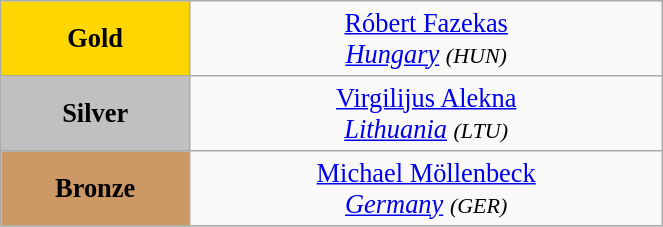<table class="wikitable" style=" text-align:center; font-size:110%;" width="35%">
<tr>
<td bgcolor="gold"><strong>Gold</strong></td>
<td> <a href='#'>Róbert Fazekas</a><br><em><a href='#'>Hungary</a> <small>(HUN)</small></em></td>
</tr>
<tr>
<td bgcolor="silver"><strong>Silver</strong></td>
<td> <a href='#'>Virgilijus Alekna</a><br><em><a href='#'>Lithuania</a> <small>(LTU)</small></em></td>
</tr>
<tr>
<td bgcolor="CC9966"><strong>Bronze</strong></td>
<td> <a href='#'>Michael Möllenbeck</a><br><em><a href='#'>Germany</a> <small>(GER)</small></em></td>
</tr>
</table>
